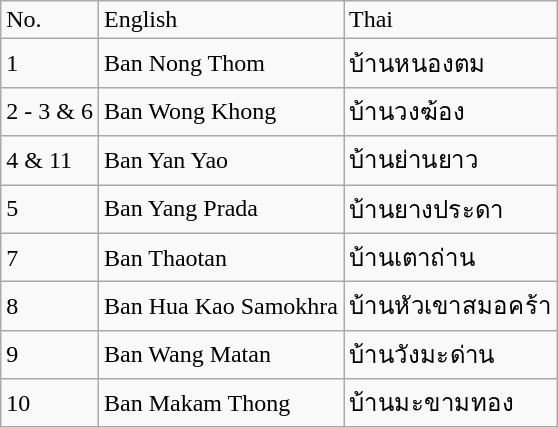<table class="wikitable">
<tr>
<td>No.</td>
<td>English</td>
<td>Thai</td>
</tr>
<tr>
<td>1</td>
<td>Ban Nong Thom</td>
<td>บ้านหนองตม</td>
</tr>
<tr>
<td>2 - 3 & 6</td>
<td>Ban Wong Khong</td>
<td>บ้านวงฆ้อง</td>
</tr>
<tr>
<td>4 & 11</td>
<td>Ban Yan Yao</td>
<td>บ้านย่านยาว</td>
</tr>
<tr>
<td>5</td>
<td>Ban Yang Prada</td>
<td>บ้านยางประดา</td>
</tr>
<tr>
<td>7</td>
<td>Ban Thaotan</td>
<td>บ้านเตาถ่าน</td>
</tr>
<tr>
<td>8</td>
<td>Ban Hua Kao Samokhra</td>
<td>บ้านหัวเขาสมอคร้า</td>
</tr>
<tr>
<td>9</td>
<td>Ban Wang Matan</td>
<td>บ้านวังมะด่าน</td>
</tr>
<tr>
<td>10</td>
<td>Ban Makam Thong</td>
<td>บ้านมะขามทอง</td>
</tr>
</table>
